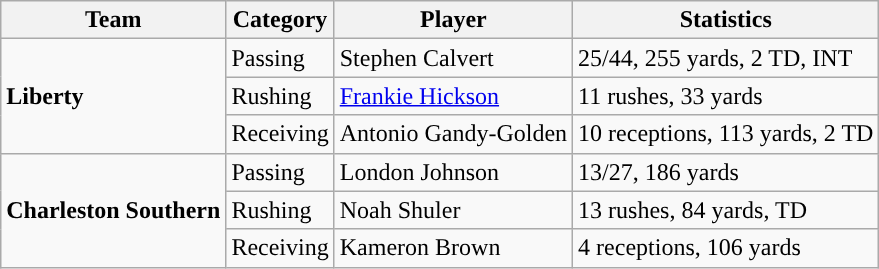<table class="wikitable" style="float: left;">
<tr>
<th>Team</th>
<th>Category</th>
<th>Player</th>
<th>Statistics</th>
</tr>
<tr>
<td rowspan=3><strong>Liberty</strong></td>
<td>Passing</td>
<td>Stephen Calvert</td>
<td>25/44, 255 yards, 2 TD, INT</td>
</tr>
<tr>
<td>Rushing</td>
<td><a href='#'>Frankie Hickson</a></td>
<td>11 rushes, 33 yards</td>
</tr>
<tr>
<td>Receiving</td>
<td>Antonio Gandy-Golden</td>
<td>10 receptions, 113 yards, 2 TD</td>
</tr>
<tr>
<td rowspan=3><strong>Charleston Southern</strong></td>
<td>Passing</td>
<td>London Johnson</td>
<td>13/27, 186 yards</td>
</tr>
<tr>
<td>Rushing</td>
<td>Noah Shuler</td>
<td>13 rushes, 84 yards, TD</td>
</tr>
<tr>
<td>Receiving</td>
<td>Kameron Brown</td>
<td>4 receptions, 106 yards</td>
</tr>
</table>
